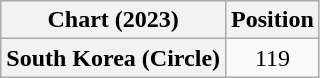<table class="wikitable plainrowheaders" style="text-align:center">
<tr>
<th scope="col">Chart (2023)</th>
<th scope="col">Position</th>
</tr>
<tr>
<th scope="row">South Korea (Circle)</th>
<td>119</td>
</tr>
</table>
